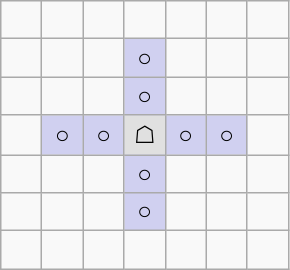<table border="1" class="wikitable">
<tr align=center>
<td width="20"> </td>
<td width="20"> </td>
<td width="20"> </td>
<td width="20"> </td>
<td width="20"> </td>
<td width="20"> </td>
<td width="20"> </td>
</tr>
<tr align=center>
<td> </td>
<td> </td>
<td> </td>
<td style="background:#d0d0f0;">○</td>
<td> </td>
<td> </td>
<td> </td>
</tr>
<tr align=center>
<td> </td>
<td> </td>
<td> </td>
<td style="background:#d0d0f0;">○</td>
<td> </td>
<td> </td>
<td> </td>
</tr>
<tr align=center>
<td> </td>
<td style="background:#d0d0f0;">○</td>
<td style="background:#d0d0f0;">○</td>
<td style="background:#e0e0e0;">☖</td>
<td style="background:#d0d0f0;">○</td>
<td style="background:#d0d0f0;">○</td>
<td> </td>
</tr>
<tr align=center>
<td> </td>
<td> </td>
<td> </td>
<td style="background:#d0d0f0;">○</td>
<td> </td>
<td> </td>
<td> </td>
</tr>
<tr align=center>
<td> </td>
<td> </td>
<td> </td>
<td style="background:#d0d0f0;">○</td>
<td> </td>
<td> </td>
<td> </td>
</tr>
<tr align=center>
<td> </td>
<td> </td>
<td> </td>
<td> </td>
<td> </td>
<td> </td>
<td> </td>
</tr>
</table>
